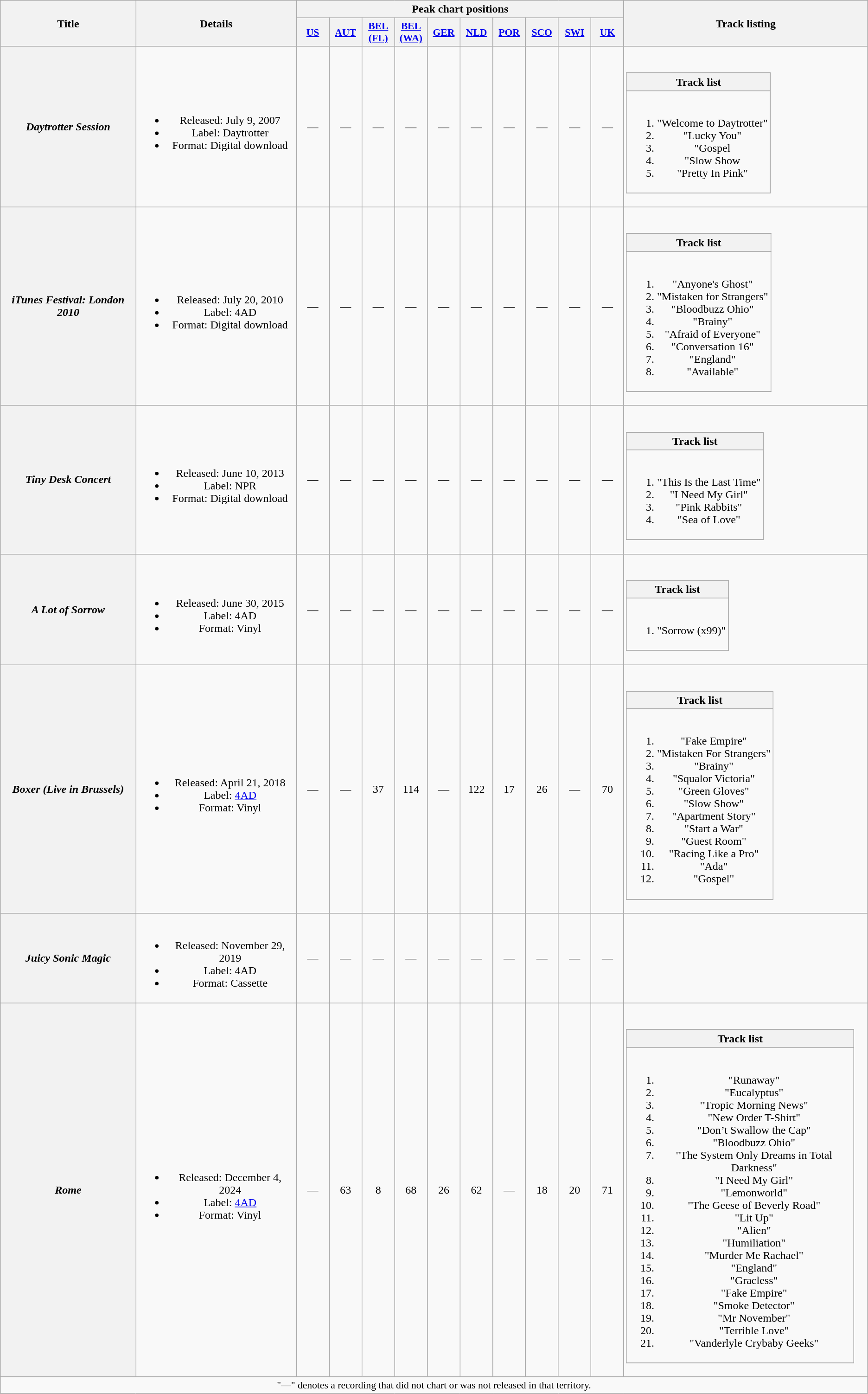<table class="wikitable plainrowheaders" style="text-align:center">
<tr>
<th scope="col" rowspan="2">Title</th>
<th scope="col" rowspan="2">Details</th>
<th scope="col" colspan="10">Peak chart positions</th>
<th scope="col" rowspan="2">Track listing</th>
</tr>
<tr>
<th scope="col" style="width:2.8em;font-size:90%;"><a href='#'>US</a><br></th>
<th scope="col" style="width:2.8em;font-size:90%;"><a href='#'>AUT</a><br></th>
<th scope="col" style="width:2.8em;font-size:90%;"><a href='#'>BEL<br>(FL)</a><br></th>
<th scope="col" style="width:2.8em;font-size:90%;"><a href='#'>BEL<br>(WA)</a><br></th>
<th scope="col" style="width:2.8em;font-size:90%;"><a href='#'>GER</a><br></th>
<th scope="col" style="width:2.8em;font-size:90%;"><a href='#'>NLD</a><br></th>
<th scope="col" style="width:2.8em;font-size:90%;"><a href='#'>POR</a><br></th>
<th scope="col" style="width:2.8em;font-size:90%;"><a href='#'>SCO</a><br></th>
<th scope="col" style="width:2.8em;font-size:90%;"><a href='#'>SWI</a><br></th>
<th scope="col" style="width:2.8em;font-size:90%;"><a href='#'>UK</a><br></th>
</tr>
<tr>
<th scope="row"><em>Daytrotter Session</em></th>
<td><br><ul><li>Released: July 9, 2007</li><li>Label: Daytrotter</li><li>Format: Digital download</li></ul></td>
<td>—</td>
<td>—</td>
<td>—</td>
<td>—</td>
<td>—</td>
<td>—</td>
<td>—</td>
<td>—</td>
<td>—</td>
<td>—</td>
<td><br><table class="wikitable collapsible collapsed">
<tr>
<th>Track list</th>
</tr>
<tr>
<td><br><ol><li>"Welcome to Daytrotter"</li><li>"Lucky You"</li><li>"Gospel</li><li>"Slow Show</li><li>"Pretty In Pink" </li></ol></td>
</tr>
<tr>
</tr>
</table>
</td>
</tr>
<tr>
<th scope="row"><em>iTunes Festival: London 2010</em></th>
<td><br><ul><li>Released: July 20, 2010</li><li>Label: 4AD</li><li>Format: Digital download</li></ul></td>
<td>—</td>
<td>—</td>
<td>—</td>
<td>—</td>
<td>—</td>
<td>—</td>
<td>—</td>
<td>—</td>
<td>—</td>
<td>—</td>
<td><br><table class="wikitable collapsible collapsed">
<tr>
<th>Track list</th>
</tr>
<tr>
<td><br><ol><li>"Anyone's Ghost"</li><li>"Mistaken for Strangers"</li><li>"Bloodbuzz Ohio"</li><li>"Brainy"</li><li>"Afraid of Everyone"</li><li>"Conversation 16"</li><li>"England"</li><li>"Available"</li></ol></td>
</tr>
<tr>
</tr>
</table>
</td>
</tr>
<tr>
<th scope="row"><em>Tiny Desk Concert</em></th>
<td><br><ul><li>Released: June 10, 2013</li><li>Label: NPR</li><li>Format: Digital download</li></ul></td>
<td>—</td>
<td>—</td>
<td>—</td>
<td>—</td>
<td>—</td>
<td>—</td>
<td>—</td>
<td>—</td>
<td>—</td>
<td>—</td>
<td><br><table class="wikitable collapsible collapsed">
<tr>
<th>Track list</th>
</tr>
<tr>
<td><br><ol><li>"This Is the Last Time"</li><li>"I Need My Girl"</li><li>"Pink Rabbits"</li><li>"Sea of Love"</li></ol></td>
</tr>
<tr>
</tr>
</table>
</td>
</tr>
<tr>
<th scope="row"><em>A Lot of Sorrow</em></th>
<td><br><ul><li>Released: June 30, 2015</li><li>Label: 4AD</li><li>Format: Vinyl</li></ul></td>
<td>—</td>
<td>—</td>
<td>—</td>
<td>—</td>
<td>—</td>
<td>—</td>
<td>—</td>
<td>—</td>
<td>—</td>
<td>—</td>
<td><br><table class="wikitable collapsible collapsed">
<tr>
<th>Track list</th>
</tr>
<tr>
<td><br><ol><li>"Sorrow (x99)"</li></ol></td>
</tr>
<tr>
</tr>
</table>
</td>
</tr>
<tr>
<th scope="row"><em>Boxer (Live in Brussels)</em></th>
<td><br><ul><li>Released: April 21, 2018</li><li>Label: <a href='#'>4AD</a></li><li>Format: Vinyl</li></ul></td>
<td>—</td>
<td>—</td>
<td>37</td>
<td>114</td>
<td>—</td>
<td>122</td>
<td>17</td>
<td>26</td>
<td>—</td>
<td>70</td>
<td><br><table class="wikitable collapsible collapsed">
<tr>
<th>Track list</th>
</tr>
<tr>
<td><br><ol><li>"Fake Empire"</li><li>"Mistaken For Strangers"</li><li>"Brainy"</li><li>"Squalor Victoria"</li><li>"Green Gloves"</li><li>"Slow Show"</li><li>"Apartment Story"</li><li>"Start a War"</li><li>"Guest Room"</li><li>"Racing Like a Pro"</li><li>"Ada"</li><li>"Gospel"</li></ol></td>
</tr>
<tr>
</tr>
</table>
</td>
</tr>
<tr>
<th scope="row"><em>Juicy Sonic Magic</em></th>
<td><br><ul><li>Released: November 29, 2019</li><li>Label: 4AD</li><li>Format: Cassette</li></ul></td>
<td>—</td>
<td>—</td>
<td>—</td>
<td>—</td>
<td>—</td>
<td>—</td>
<td>—</td>
<td>—</td>
<td>—</td>
<td>—</td>
<td></td>
</tr>
<tr>
<th scope="row"><em>Rome</em></th>
<td><br><ul><li>Released: December 4, 2024</li><li>Label: <a href='#'>4AD</a></li><li>Format: Vinyl</li></ul></td>
<td>—</td>
<td>63</td>
<td>8</td>
<td>68</td>
<td>26</td>
<td>62</td>
<td>—</td>
<td>18</td>
<td>20</td>
<td>71</td>
<td><br><table class="wikitable collapsible collapsed">
<tr>
<th>Track list</th>
</tr>
<tr>
<td><br><ol><li>"Runaway"</li><li>"Eucalyptus"</li><li>"Tropic Morning News"</li><li>"New Order T-Shirt"</li><li>"Don’t Swallow the Cap"</li><li>"Bloodbuzz Ohio"</li><li>"The System Only Dreams in Total Darkness"</li><li>"I Need My Girl"</li><li>"Lemonworld"</li><li>"The Geese of Beverly Road"</li><li>"Lit Up"</li><li>"Alien"</li><li>"Humiliation"</li><li>"Murder Me Rachael"</li><li>"England"</li><li>"Gracless"</li><li>"Fake Empire"</li><li>"Smoke Detector"</li><li>"Mr November"</li><li>"Terrible Love"</li><li>"Vanderlyle Crybaby Geeks"</li></ol></td>
</tr>
<tr>
</tr>
</table>
</td>
</tr>
<tr>
<td colspan="14" style="font-size:90%">"—" denotes a recording that did not chart or was not released in that territory.</td>
</tr>
</table>
